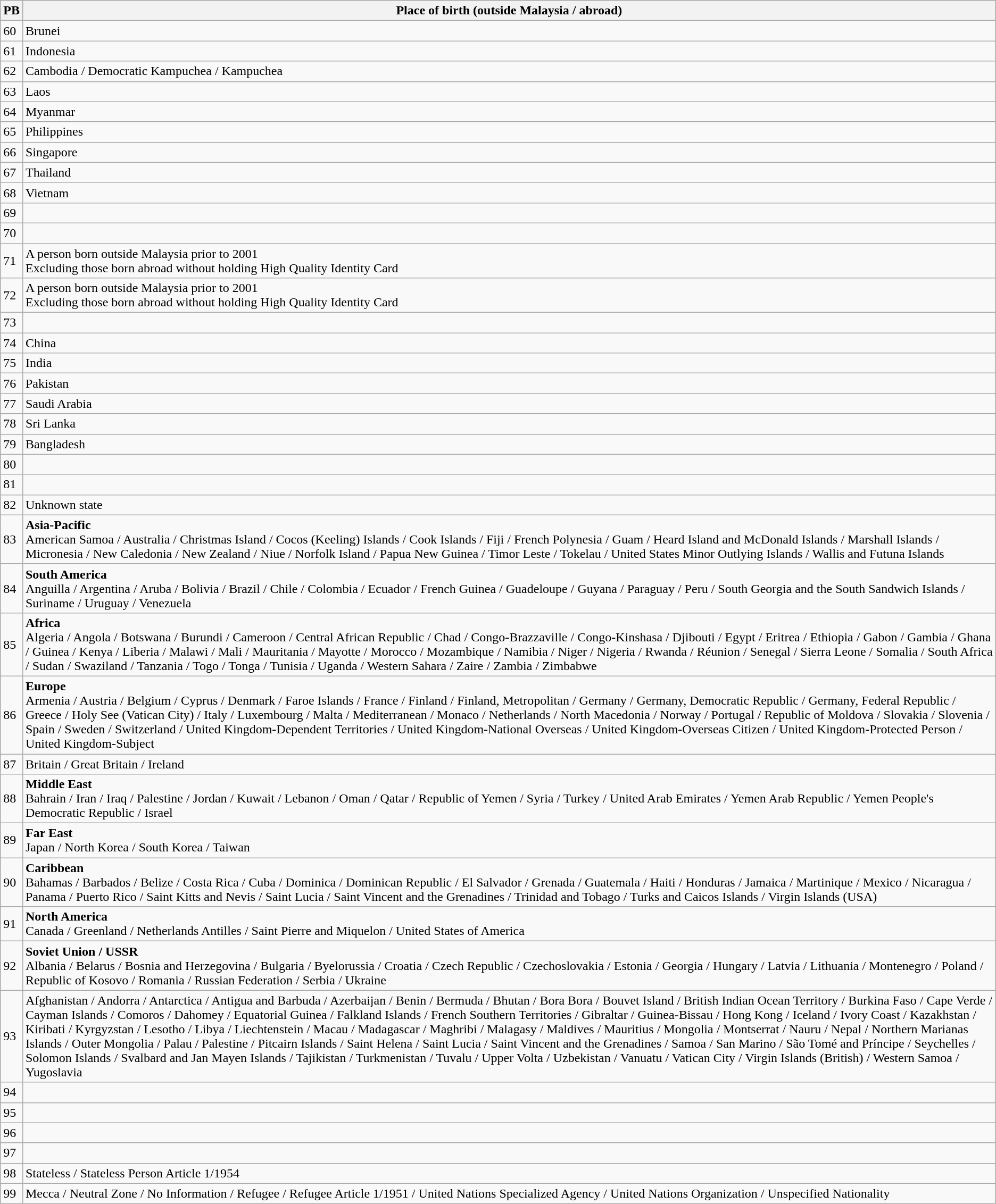<table class=wikitable>
<tr>
<th>PB</th>
<th>Place of birth (outside Malaysia / abroad)</th>
</tr>
<tr>
<td>60</td>
<td>Brunei</td>
</tr>
<tr>
<td>61</td>
<td>Indonesia</td>
</tr>
<tr>
<td>62</td>
<td>Cambodia / Democratic Kampuchea / Kampuchea</td>
</tr>
<tr>
<td>63</td>
<td>Laos</td>
</tr>
<tr>
<td>64</td>
<td>Myanmar</td>
</tr>
<tr>
<td>65</td>
<td>Philippines</td>
</tr>
<tr>
<td>66</td>
<td>Singapore</td>
</tr>
<tr>
<td>67</td>
<td>Thailand</td>
</tr>
<tr>
<td>68</td>
<td>Vietnam</td>
</tr>
<tr>
<td>69</td>
<td></td>
</tr>
<tr>
<td>70</td>
<td></td>
</tr>
<tr>
<td>71</td>
<td>A person born outside Malaysia prior to 2001<br>Excluding those born abroad without holding High Quality Identity Card</td>
</tr>
<tr>
<td>72</td>
<td>A person born outside Malaysia prior to 2001<br>Excluding those born abroad without holding High Quality Identity Card</td>
</tr>
<tr>
<td>73</td>
<td></td>
</tr>
<tr>
<td>74</td>
<td>China</td>
</tr>
<tr>
<td>75</td>
<td>India</td>
</tr>
<tr>
<td>76</td>
<td>Pakistan</td>
</tr>
<tr>
<td>77</td>
<td>Saudi Arabia</td>
</tr>
<tr>
<td>78</td>
<td>Sri Lanka</td>
</tr>
<tr>
<td>79</td>
<td>Bangladesh</td>
</tr>
<tr>
<td>80</td>
<td></td>
</tr>
<tr>
<td>81</td>
<td></td>
</tr>
<tr>
<td>82</td>
<td>Unknown state</td>
</tr>
<tr>
<td>83</td>
<td><strong>Asia-Pacific</strong><br>American Samoa / Australia / Christmas Island / Cocos (Keeling) Islands / Cook Islands / Fiji / French Polynesia / Guam / Heard Island and McDonald Islands / Marshall Islands / Micronesia / New Caledonia / New Zealand / Niue / Norfolk Island / Papua New Guinea / Timor Leste / Tokelau / United States Minor Outlying Islands / Wallis and Futuna Islands</td>
</tr>
<tr>
<td>84</td>
<td><strong>South America</strong><br>Anguilla / Argentina / Aruba / Bolivia / Brazil / Chile / Colombia / Ecuador / French Guinea / Guadeloupe / Guyana / Paraguay / Peru / South Georgia and the South Sandwich Islands / Suriname / Uruguay / Venezuela</td>
</tr>
<tr>
<td>85</td>
<td><strong>Africa</strong><br>Algeria / Angola / Botswana / Burundi / Cameroon / Central African Republic / Chad / Congo-Brazzaville / Congo-Kinshasa / Djibouti / Egypt / Eritrea / Ethiopia / Gabon / Gambia / Ghana / Guinea / Kenya / Liberia / Malawi / Mali / Mauritania / Mayotte / Morocco / Mozambique / Namibia / Niger / Nigeria / Rwanda / Réunion / Senegal / Sierra Leone / Somalia / South Africa / Sudan / Swaziland / Tanzania / Togo / Tonga / Tunisia / Uganda / Western Sahara / Zaire / Zambia / Zimbabwe</td>
</tr>
<tr>
<td>86</td>
<td><strong>Europe</strong><br>Armenia / Austria / Belgium / Cyprus / Denmark / Faroe Islands / France / Finland / Finland, Metropolitan / Germany / Germany, Democratic Republic / Germany, Federal Republic / Greece / Holy See (Vatican City) / Italy / Luxembourg / Malta / Mediterranean / Monaco / Netherlands / North Macedonia / Norway / Portugal / Republic of Moldova / Slovakia / Slovenia / Spain / Sweden / Switzerland / United Kingdom-Dependent Territories / United Kingdom-National Overseas / United Kingdom-Overseas Citizen / United Kingdom-Protected Person / United Kingdom-Subject</td>
</tr>
<tr>
<td>87</td>
<td>Britain / Great Britain / Ireland</td>
</tr>
<tr>
<td>88</td>
<td><strong>Middle East</strong><br>Bahrain / Iran / Iraq / Palestine / Jordan / Kuwait / Lebanon / Oman / Qatar / Republic of Yemen / Syria / Turkey / United Arab Emirates / Yemen Arab Republic / Yemen People's Democratic Republic / Israel</td>
</tr>
<tr>
<td>89</td>
<td><strong>Far East</strong><br>Japan / North Korea / South Korea / Taiwan</td>
</tr>
<tr>
<td>90</td>
<td><strong>Caribbean</strong><br>Bahamas / Barbados / Belize / Costa Rica / Cuba / Dominica / Dominican Republic / El Salvador / Grenada / Guatemala / Haiti / Honduras / Jamaica / Martinique / Mexico / Nicaragua / Panama / Puerto Rico / Saint Kitts and Nevis / Saint Lucia / Saint Vincent and the Grenadines / Trinidad and Tobago / Turks and Caicos Islands / Virgin Islands (USA)</td>
</tr>
<tr>
<td>91</td>
<td><strong>North America </strong><br>Canada / Greenland / Netherlands Antilles / Saint Pierre and Miquelon / United States of America</td>
</tr>
<tr>
<td>92</td>
<td><strong>Soviet Union / USSR</strong><br>Albania / Belarus / Bosnia and Herzegovina / Bulgaria / Byelorussia / Croatia / Czech Republic / Czechoslovakia / Estonia / Georgia / Hungary / Latvia / Lithuania / Montenegro / Poland / Republic of Kosovo / Romania / Russian Federation / Serbia / Ukraine</td>
</tr>
<tr>
<td>93</td>
<td>Afghanistan / Andorra / Antarctica / Antigua and Barbuda / Azerbaijan / Benin / Bermuda / Bhutan / Bora Bora / Bouvet Island / British Indian Ocean Territory / Burkina Faso / Cape Verde / Cayman Islands / Comoros / Dahomey / Equatorial Guinea / Falkland Islands / French Southern Territories / Gibraltar / Guinea-Bissau / Hong Kong / Iceland / Ivory Coast / Kazakhstan / Kiribati / Kyrgyzstan / Lesotho / Libya / Liechtenstein / Macau / Madagascar / Maghribi / Malagasy / Maldives / Mauritius / Mongolia / Montserrat / Nauru / Nepal / Northern Marianas Islands / Outer Mongolia / Palau / Palestine / Pitcairn Islands / Saint Helena / Saint Lucia / Saint Vincent and the Grenadines / Samoa / San Marino / São Tomé and Príncipe / Seychelles / Solomon Islands / Svalbard and Jan Mayen Islands / Tajikistan / Turkmenistan / Tuvalu / Upper Volta / Uzbekistan / Vanuatu / Vatican City / Virgin Islands (British) / Western Samoa / Yugoslavia</td>
</tr>
<tr>
<td>94</td>
<td></td>
</tr>
<tr>
<td>95</td>
<td></td>
</tr>
<tr>
<td>96</td>
<td></td>
</tr>
<tr>
<td>97</td>
<td></td>
</tr>
<tr>
<td>98</td>
<td>Stateless / Stateless Person Article 1/1954</td>
</tr>
<tr>
<td>99</td>
<td>Mecca / Neutral Zone / No Information / Refugee / Refugee Article 1/1951 / United Nations Specialized Agency / United Nations Organization / Unspecified Nationality</td>
</tr>
</table>
